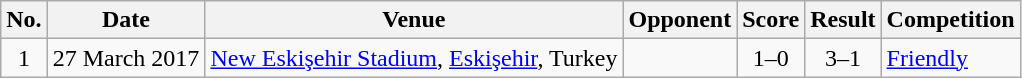<table class="wikitable">
<tr>
<th>No.</th>
<th>Date</th>
<th>Venue</th>
<th>Opponent</th>
<th>Score</th>
<th>Result</th>
<th>Competition</th>
</tr>
<tr>
<td align=center>1</td>
<td>27 March 2017</td>
<td><a href='#'>New Eskişehir Stadium</a>, <a href='#'>Eskişehir</a>, Turkey</td>
<td></td>
<td align=center>1–0</td>
<td align=center>3–1</td>
<td><a href='#'>Friendly</a></td>
</tr>
</table>
